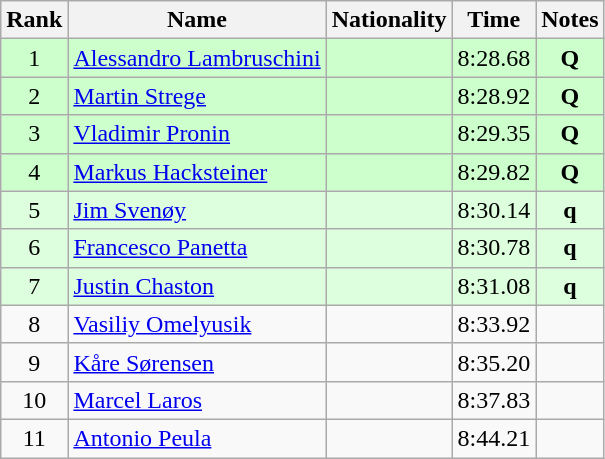<table class="wikitable sortable" style="text-align:center">
<tr>
<th>Rank</th>
<th>Name</th>
<th>Nationality</th>
<th>Time</th>
<th>Notes</th>
</tr>
<tr bgcolor=ccffcc>
<td>1</td>
<td align=left><a href='#'>Alessandro Lambruschini</a></td>
<td align=left></td>
<td>8:28.68</td>
<td><strong>Q</strong></td>
</tr>
<tr bgcolor=ccffcc>
<td>2</td>
<td align=left><a href='#'>Martin Strege</a></td>
<td align=left></td>
<td>8:28.92</td>
<td><strong>Q</strong></td>
</tr>
<tr bgcolor=ccffcc>
<td>3</td>
<td align=left><a href='#'>Vladimir Pronin</a></td>
<td align=left></td>
<td>8:29.35</td>
<td><strong>Q</strong></td>
</tr>
<tr bgcolor=ccffcc>
<td>4</td>
<td align=left><a href='#'>Markus Hacksteiner</a></td>
<td align=left></td>
<td>8:29.82</td>
<td><strong>Q</strong></td>
</tr>
<tr bgcolor=ddffdd>
<td>5</td>
<td align=left><a href='#'>Jim Svenøy</a></td>
<td align=left></td>
<td>8:30.14</td>
<td><strong>q</strong></td>
</tr>
<tr bgcolor=ddffdd>
<td>6</td>
<td align=left><a href='#'>Francesco Panetta</a></td>
<td align=left></td>
<td>8:30.78</td>
<td><strong>q</strong></td>
</tr>
<tr bgcolor=ddffdd>
<td>7</td>
<td align=left><a href='#'>Justin Chaston</a></td>
<td align=left></td>
<td>8:31.08</td>
<td><strong>q</strong></td>
</tr>
<tr>
<td>8</td>
<td align=left><a href='#'>Vasiliy Omelyusik</a></td>
<td align=left></td>
<td>8:33.92</td>
<td></td>
</tr>
<tr>
<td>9</td>
<td align=left><a href='#'>Kåre Sørensen</a></td>
<td align=left></td>
<td>8:35.20</td>
<td></td>
</tr>
<tr>
<td>10</td>
<td align=left><a href='#'>Marcel Laros</a></td>
<td align=left></td>
<td>8:37.83</td>
<td></td>
</tr>
<tr>
<td>11</td>
<td align=left><a href='#'>Antonio Peula</a></td>
<td align=left></td>
<td>8:44.21</td>
<td></td>
</tr>
</table>
